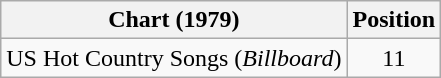<table class="wikitable">
<tr>
<th>Chart (1979)</th>
<th>Position</th>
</tr>
<tr>
<td>US Hot Country Songs (<em>Billboard</em>)</td>
<td align="center">11</td>
</tr>
</table>
